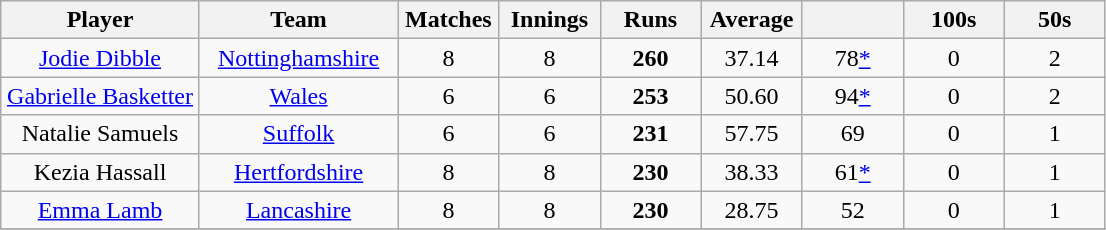<table class="wikitable" style="text-align:center;">
<tr>
<th width=125>Player</th>
<th width=125>Team</th>
<th width=60>Matches</th>
<th width=60>Innings</th>
<th width=60>Runs</th>
<th width=60>Average</th>
<th width=60></th>
<th width=60>100s</th>
<th width=60>50s</th>
</tr>
<tr>
<td><a href='#'>Jodie Dibble</a></td>
<td><a href='#'>Nottinghamshire</a></td>
<td>8</td>
<td>8</td>
<td><strong>260</strong></td>
<td>37.14</td>
<td>78<a href='#'>*</a></td>
<td>0</td>
<td>2</td>
</tr>
<tr>
<td><a href='#'>Gabrielle Basketter</a></td>
<td><a href='#'>Wales</a></td>
<td>6</td>
<td>6</td>
<td><strong>253</strong></td>
<td>50.60</td>
<td>94<a href='#'>*</a></td>
<td>0</td>
<td>2</td>
</tr>
<tr>
<td>Natalie Samuels</td>
<td><a href='#'>Suffolk</a></td>
<td>6</td>
<td>6</td>
<td><strong>231</strong></td>
<td>57.75</td>
<td>69</td>
<td>0</td>
<td>1</td>
</tr>
<tr>
<td>Kezia Hassall</td>
<td><a href='#'>Hertfordshire</a></td>
<td>8</td>
<td>8</td>
<td><strong>230</strong></td>
<td>38.33</td>
<td>61<a href='#'>*</a></td>
<td>0</td>
<td>1</td>
</tr>
<tr>
<td><a href='#'>Emma Lamb</a></td>
<td><a href='#'>Lancashire</a></td>
<td>8</td>
<td>8</td>
<td><strong>230</strong></td>
<td>28.75</td>
<td>52</td>
<td>0</td>
<td>1</td>
</tr>
<tr>
</tr>
</table>
